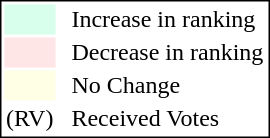<table style="border:1px solid black;">
<tr>
<td style="background:#D8FFEB; width:20px;"></td>
<td> </td>
<td>Increase in ranking</td>
</tr>
<tr>
<td style="background:#FFE6E6; width:20px;"></td>
<td> </td>
<td>Decrease in ranking</td>
</tr>
<tr>
<td style="background:#FFFFE6; width:20px;"></td>
<td> </td>
<td>No Change</td>
</tr>
<tr>
<td>(RV)</td>
<td> </td>
<td>Received Votes</td>
</tr>
</table>
